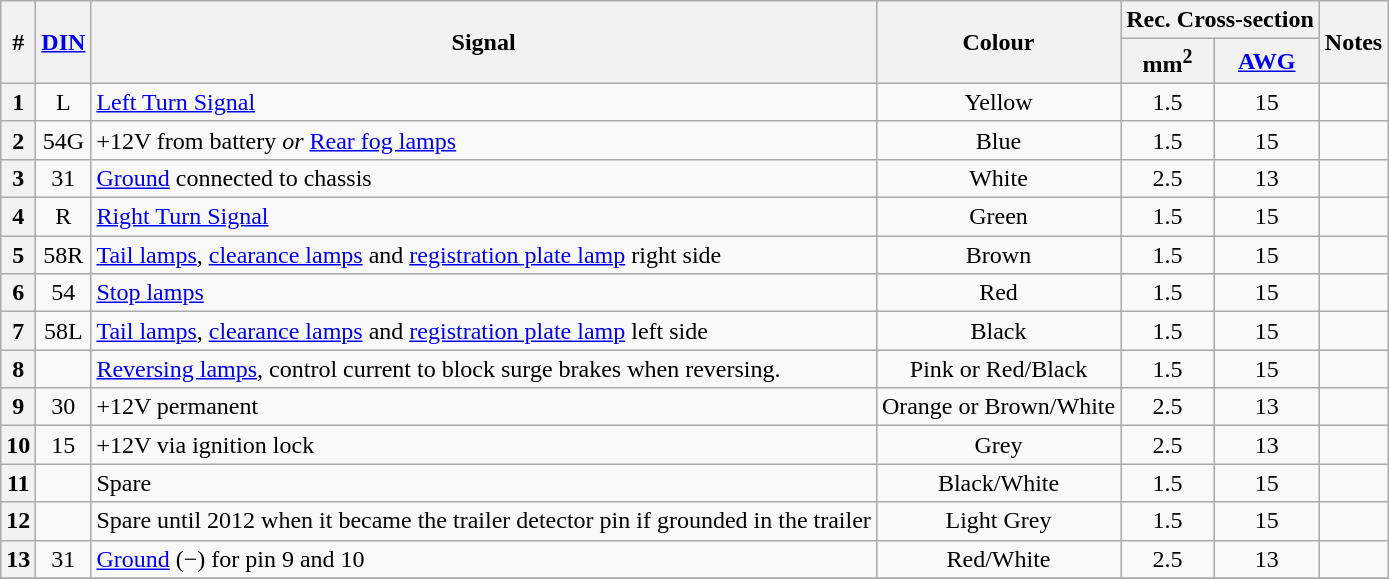<table class="wikitable sortable" style="text-align: center">
<tr>
<th rowspan="2">#</th>
<th rowspan="2"><a href='#'>DIN</a></th>
<th rowspan="2">Signal</th>
<th rowspan="2">Colour</th>
<th colspan="2">Rec. Cross-section</th>
<th rowspan="2">Notes</th>
</tr>
<tr>
<th>mm<sup>2</sup></th>
<th><a href='#'>AWG</a></th>
</tr>
<tr>
<th>1</th>
<td>L</td>
<td align=left><a href='#'>Left Turn Signal</a></td>
<td>Yellow</td>
<td>1.5</td>
<td>15</td>
<td></td>
</tr>
<tr>
<th>2</th>
<td>54G</td>
<td align=left>+12V from battery <em>or</em> <a href='#'>Rear fog lamps</a></td>
<td>Blue</td>
<td>1.5</td>
<td>15</td>
<td></td>
</tr>
<tr>
<th>3</th>
<td>31</td>
<td align=left><a href='#'>Ground</a> connected to chassis</td>
<td>White</td>
<td>2.5</td>
<td>13</td>
<td></td>
</tr>
<tr>
<th>4</th>
<td>R</td>
<td align=left><a href='#'>Right Turn Signal</a></td>
<td>Green</td>
<td>1.5</td>
<td>15</td>
<td></td>
</tr>
<tr>
<th>5</th>
<td>58R</td>
<td align=left><a href='#'>Tail lamps</a>, <a href='#'>clearance lamps</a> and <a href='#'>registration plate lamp</a> right side</td>
<td>Brown</td>
<td>1.5</td>
<td>15</td>
<td></td>
</tr>
<tr>
<th>6</th>
<td>54</td>
<td align=left><a href='#'>Stop lamps</a></td>
<td>Red</td>
<td>1.5</td>
<td>15</td>
<td></td>
</tr>
<tr>
<th>7</th>
<td>58L</td>
<td align=left><a href='#'>Tail lamps</a>, <a href='#'>clearance lamps</a> and <a href='#'>registration plate lamp</a> left side</td>
<td>Black</td>
<td>1.5</td>
<td>15</td>
<td></td>
</tr>
<tr>
<th>8</th>
<td></td>
<td align=left><a href='#'>Reversing lamps</a>, control current to block surge brakes when reversing.</td>
<td>Pink or Red/Black</td>
<td>1.5</td>
<td>15</td>
<td></td>
</tr>
<tr>
<th>9</th>
<td>30</td>
<td align=left>+12V permanent</td>
<td>Orange or Brown/White</td>
<td>2.5</td>
<td>13</td>
<td></td>
</tr>
<tr>
<th>10</th>
<td>15</td>
<td align=left>+12V via ignition lock</td>
<td>Grey</td>
<td>2.5</td>
<td>13</td>
<td></td>
</tr>
<tr>
<th>11</th>
<td></td>
<td align=left>Spare</td>
<td>Black/White</td>
<td>1.5</td>
<td>15</td>
<td></td>
</tr>
<tr>
<th>12</th>
<td></td>
<td align=left>Spare until 2012 when it became the trailer detector pin if grounded in the trailer</td>
<td>Light Grey</td>
<td>1.5</td>
<td>15</td>
<td></td>
</tr>
<tr>
<th>13</th>
<td>31</td>
<td align=left><a href='#'>Ground</a> (−) for pin 9 and 10</td>
<td>Red/White</td>
<td>2.5</td>
<td>13</td>
<td></td>
</tr>
<tr>
</tr>
</table>
